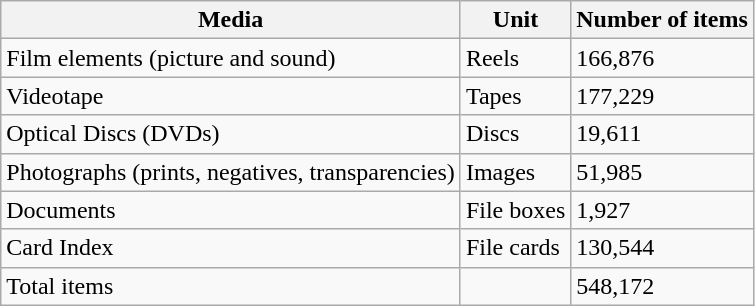<table class="wikitable">
<tr>
<th>Media</th>
<th>Unit</th>
<th>Number of items</th>
</tr>
<tr>
<td>Film elements (picture and sound)</td>
<td>Reels</td>
<td>166,876</td>
</tr>
<tr>
<td>Videotape</td>
<td>Tapes</td>
<td>177,229</td>
</tr>
<tr>
<td>Optical Discs (DVDs)</td>
<td>Discs</td>
<td>19,611</td>
</tr>
<tr>
<td>Photographs (prints, negatives, transparencies)</td>
<td>Images</td>
<td>51,985</td>
</tr>
<tr>
<td>Documents</td>
<td>File boxes</td>
<td>1,927</td>
</tr>
<tr>
<td>Card Index</td>
<td>File cards</td>
<td>130,544</td>
</tr>
<tr>
<td>Total items</td>
<td></td>
<td>548,172</td>
</tr>
</table>
